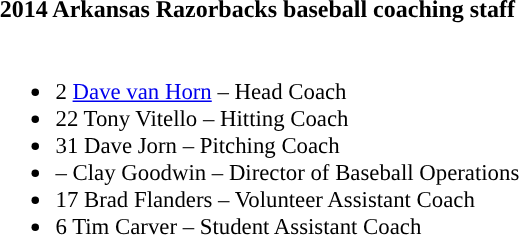<table class="toccolours">
<tr>
<th colspan=9>2014 Arkansas Razorbacks baseball coaching staff</th>
</tr>
<tr>
<td style="text-align: left;font-size: 95%;" valign="top"><br><ul><li>2 <a href='#'>Dave van Horn</a> – Head Coach</li><li>22  Tony Vitello – Hitting Coach</li><li>31  Dave Jorn – Pitching Coach</li><li>– Clay Goodwin – Director of Baseball Operations</li><li>17 Brad Flanders – Volunteer Assistant Coach</li><li>6  Tim Carver – Student Assistant Coach</li></ul></td>
</tr>
</table>
